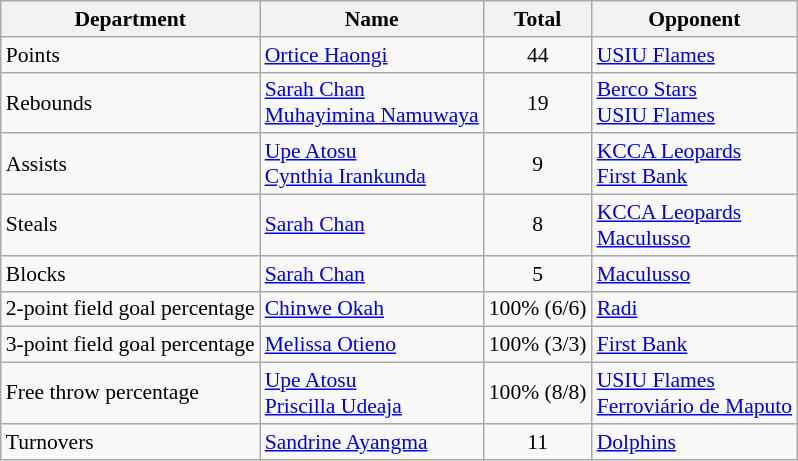<table class=wikitable style="font-size:90%;">
<tr>
<th>Department</th>
<th>Name</th>
<th>Total</th>
<th>Opponent</th>
</tr>
<tr>
<td>Points</td>
<td> <a href='#'>Ortice Haongi</a></td>
<td align=center>44</td>
<td> <a href='#'>USIU Flames</a></td>
</tr>
<tr>
<td>Rebounds</td>
<td> <a href='#'>Sarah Chan</a><br> <a href='#'>Muhayimina Namuwaya</a></td>
<td align=center>19</td>
<td> <a href='#'>Berco Stars</a><br> <a href='#'>USIU Flames</a></td>
</tr>
<tr>
<td>Assists</td>
<td> <a href='#'>Upe Atosu</a><br> <a href='#'>Cynthia Irankunda</a></td>
<td align=center>9</td>
<td> <a href='#'>KCCA Leopards</a><br> <a href='#'>First Bank</a></td>
</tr>
<tr>
<td>Steals</td>
<td> <a href='#'>Sarah Chan</a></td>
<td align=center>8</td>
<td> <a href='#'>KCCA Leopards</a><br> <a href='#'>Maculusso</a></td>
</tr>
<tr>
<td>Blocks</td>
<td> <a href='#'>Sarah Chan</a></td>
<td align=center>5</td>
<td> <a href='#'>Maculusso</a></td>
</tr>
<tr>
<td>2-point field goal percentage</td>
<td> <a href='#'>Chinwe Okah</a></td>
<td align=center>100% (6/6)</td>
<td> <a href='#'>Radi</a></td>
</tr>
<tr>
<td>3-point field goal percentage</td>
<td> <a href='#'>Melissa Otieno</a></td>
<td align=center>100% (3/3)</td>
<td> <a href='#'>First Bank</a></td>
</tr>
<tr>
<td>Free throw percentage</td>
<td> <a href='#'>Upe Atosu</a><br> <a href='#'>Priscilla Udeaja</a></td>
<td align=center>100% (8/8)</td>
<td> <a href='#'>USIU Flames</a><br> <a href='#'>Ferroviário de Maputo</a></td>
</tr>
<tr>
<td>Turnovers</td>
<td> <a href='#'>Sandrine Ayangma</a></td>
<td align=center>11</td>
<td> <a href='#'>Dolphins</a></td>
</tr>
</table>
